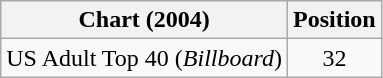<table class="wikitable">
<tr>
<th>Chart (2004)</th>
<th>Position</th>
</tr>
<tr>
<td>US Adult Top 40 (<em>Billboard</em>)</td>
<td align="center">32</td>
</tr>
</table>
